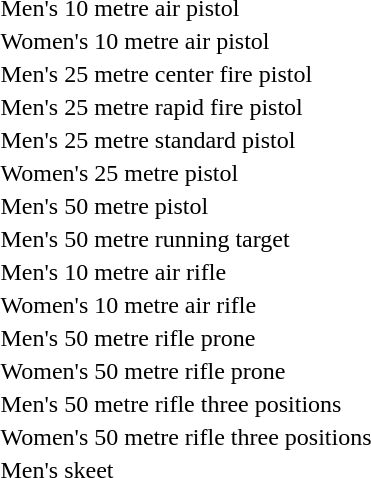<table>
<tr>
<td>Men's 10 metre air pistol <br></td>
<td></td>
<td></td>
<td></td>
</tr>
<tr>
<td>Women's 10 metre air pistol <br></td>
<td></td>
<td></td>
<td></td>
</tr>
<tr>
<td>Men's 25 metre center fire pistol <br></td>
<td></td>
<td></td>
<td></td>
</tr>
<tr>
<td>Men's 25 metre rapid fire pistol <br></td>
<td></td>
<td></td>
<td></td>
</tr>
<tr>
<td>Men's 25 metre standard pistol <br></td>
<td></td>
<td></td>
<td></td>
</tr>
<tr>
<td>Women's 25 metre pistol <br></td>
<td></td>
<td></td>
<td></td>
</tr>
<tr>
<td>Men's 50 metre pistol <br></td>
<td></td>
<td></td>
<td></td>
</tr>
<tr>
<td>Men's 50 metre running target <br></td>
<td></td>
<td></td>
<td></td>
</tr>
<tr>
<td>Men's 10 metre air rifle <br></td>
<td></td>
<td></td>
<td></td>
</tr>
<tr>
<td>Women's 10 metre air rifle <br></td>
<td></td>
<td></td>
<td></td>
</tr>
<tr>
<td>Men's 50 metre rifle prone <br></td>
<td></td>
<td></td>
<td></td>
</tr>
<tr>
<td>Women's 50 metre rifle prone <br></td>
<td></td>
<td></td>
<td></td>
</tr>
<tr>
<td>Men's 50 metre rifle three positions <br></td>
<td></td>
<td></td>
<td></td>
</tr>
<tr>
<td>Women's 50 metre rifle three positions<br></td>
<td></td>
<td></td>
<td></td>
</tr>
<tr>
<td>Men's skeet <br></td>
<td></td>
<td></td>
<td></td>
</tr>
</table>
